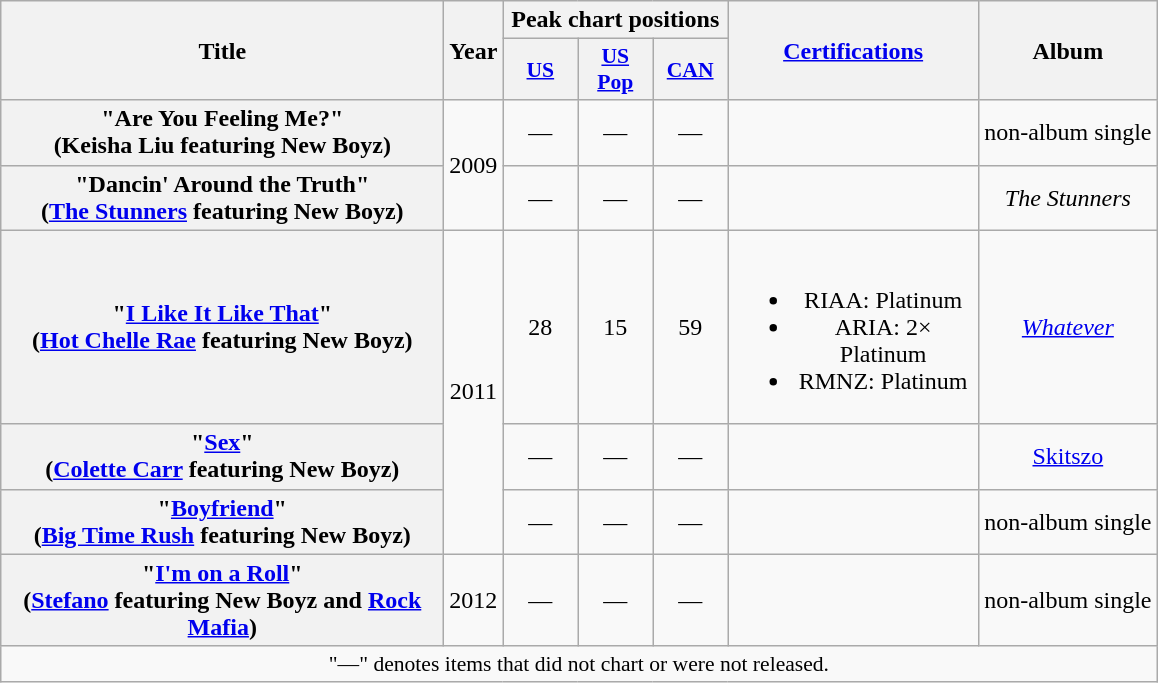<table class="wikitable plainrowheaders" style="text-align:center;">
<tr>
<th scope="col" rowspan="2" style="width:18em;">Title</th>
<th scope="col" rowspan="2">Year</th>
<th scope="col" colspan="3">Peak chart positions</th>
<th scope="col" rowspan="2" style="width:10em;"><a href='#'>Certifications</a></th>
<th scope="col" rowspan="2">Album</th>
</tr>
<tr>
<th scope="col" style="width:3em;font-size:90%;"><a href='#'>US</a><br></th>
<th scope="col" style="width:3em;font-size:90%;"><a href='#'>US Pop</a><br></th>
<th scope="col" style="width:3em;font-size:90%;"><a href='#'>CAN</a><br></th>
</tr>
<tr>
<th scope="row">"Are You Feeling Me?" <br><span>(Keisha Liu featuring New Boyz)</span></th>
<td rowspan="2">2009</td>
<td>—</td>
<td>—</td>
<td>—</td>
<td></td>
<td>non-album single</td>
</tr>
<tr>
<th scope="row">"Dancin' Around the Truth" <br><span>(<a href='#'>The Stunners</a> featuring New Boyz)</span></th>
<td>—</td>
<td>—</td>
<td>—</td>
<td></td>
<td><em>The Stunners</em></td>
</tr>
<tr>
<th scope="row">"<a href='#'>I Like It Like That</a>" <br><span>(<a href='#'>Hot Chelle Rae</a> featuring New Boyz)</span></th>
<td rowspan="3">2011</td>
<td>28</td>
<td>15</td>
<td>59</td>
<td><br><ul><li>RIAA: Platinum</li><li>ARIA: 2× Platinum</li><li>RMNZ: Platinum</li></ul></td>
<td><em><a href='#'>Whatever</a></em></td>
</tr>
<tr>
<th scope="row">"<a href='#'>Sex</a>" <br><span>(<a href='#'>Colette Carr</a> featuring New Boyz)</span></th>
<td>—</td>
<td>—</td>
<td>—</td>
<td></td>
<td><a href='#'>Skitszo</a></td>
</tr>
<tr>
<th scope="row">"<a href='#'>Boyfriend</a>" <br><span>(<a href='#'>Big Time Rush</a> featuring New Boyz)</span></th>
<td>—</td>
<td>—</td>
<td>—</td>
<td></td>
<td>non-album single</td>
</tr>
<tr>
<th scope="row">"<a href='#'>I'm on a Roll</a>" <br><span>(<a href='#'>Stefano</a> featuring New Boyz and <a href='#'>Rock Mafia</a>)</span></th>
<td>2012</td>
<td>—</td>
<td>—</td>
<td>—</td>
<td></td>
<td>non-album single</td>
</tr>
<tr>
<td colspan="14" style="font-size:90%">"—" denotes items that did not chart or were not released.</td>
</tr>
</table>
